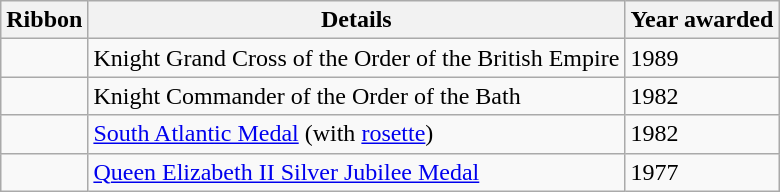<table class="wikitable">
<tr>
<th>Ribbon</th>
<th>Details</th>
<th>Year awarded</th>
</tr>
<tr>
<td></td>
<td>Knight Grand Cross of the Order of the British Empire</td>
<td>1989</td>
</tr>
<tr>
<td></td>
<td>Knight Commander of the Order of the Bath</td>
<td>1982</td>
</tr>
<tr>
<td></td>
<td><a href='#'>South Atlantic Medal</a> (with <a href='#'>rosette</a>)</td>
<td>1982</td>
</tr>
<tr>
<td></td>
<td><a href='#'>Queen Elizabeth II Silver Jubilee Medal</a></td>
<td>1977</td>
</tr>
</table>
